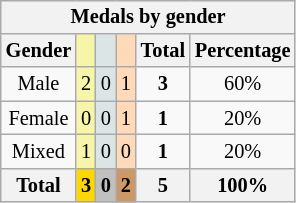<table class=wikitable style="font-size:85%;float:left;text-align:center">
<tr>
<th colspan=6>Medals by gender</th>
</tr>
<tr>
<th>Gender</th>
<td bgcolor=F7F6A8></td>
<td bgcolor=DCE5E5></td>
<td bgcolor=FFDAB9></td>
<th>Total</th>
<th>Percentage</th>
</tr>
<tr>
<td>Male</td>
<td bgcolor=F7F6A8>2</td>
<td bgcolor=DCE5E5>0</td>
<td bgcolor=FFDAB9>1</td>
<td><strong>3</strong></td>
<td>60%</td>
</tr>
<tr>
<td>Female</td>
<td bgcolor=F7F6A8>0</td>
<td bgcolor=DCE5E5>0</td>
<td bgcolor=FFDAB9>1</td>
<td><strong>1</strong></td>
<td>20%</td>
</tr>
<tr>
<td>Mixed</td>
<td bgcolor=F7F6A8>1</td>
<td bgcolor=DCE5E5>0</td>
<td bgcolor=FFDAB9>0</td>
<td><strong>1</strong></td>
<td>20%</td>
</tr>
<tr>
<th>Total</th>
<th style=background:gold>3</th>
<th style=background:silver>0</th>
<th style=background:#c96>2</th>
<th>5</th>
<th>100%</th>
</tr>
</table>
